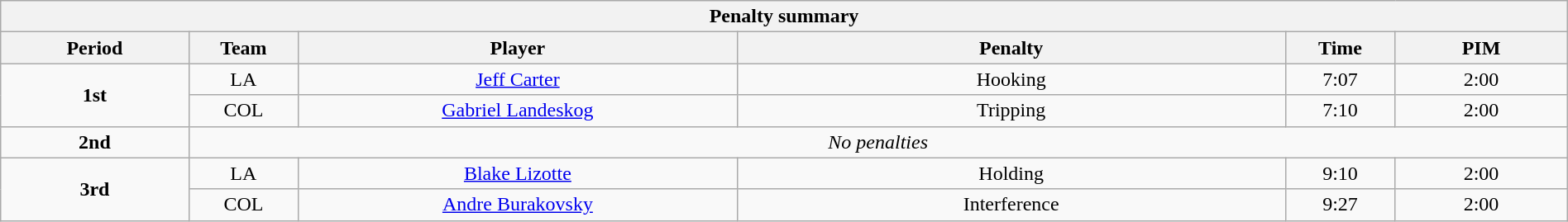<table style="width:100%;" class="wikitable">
<tr>
<th colspan=6>Penalty summary</th>
</tr>
<tr>
<th style="width:12%;">Period</th>
<th style="width:7%;">Team</th>
<th style="width:28%;">Player</th>
<th style="width:35%;">Penalty</th>
<th style="width:7%;">Time</th>
<th style="width:11%;">PIM</th>
</tr>
<tr>
<td style="text-align:center;" rowspan="2"><strong>1st</strong></td>
<td align=center>LA</td>
<td align=center><a href='#'>Jeff Carter</a></td>
<td align=center>Hooking</td>
<td align=center>7:07</td>
<td align=center>2:00</td>
</tr>
<tr>
<td align=center>COL</td>
<td align=center><a href='#'>Gabriel Landeskog</a></td>
<td align=center>Tripping</td>
<td align=center>7:10</td>
<td align=center>2:00</td>
</tr>
<tr>
<td style="text-align:center;"><strong>2nd</strong></td>
<td align=center colspan="5"><em>No penalties</em></td>
</tr>
<tr>
<td style="text-align:center;" rowspan="2"><strong>3rd</strong></td>
<td align=center>LA</td>
<td align=center><a href='#'>Blake Lizotte</a></td>
<td align=center>Holding</td>
<td align=center>9:10</td>
<td align=center>2:00</td>
</tr>
<tr>
<td align=center>COL</td>
<td align=center><a href='#'>Andre Burakovsky</a></td>
<td align=center>Interference</td>
<td align=center>9:27</td>
<td align=center>2:00</td>
</tr>
</table>
